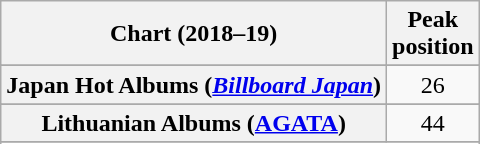<table class="wikitable sortable plainrowheaders" style="text-align:center">
<tr>
<th scope="col">Chart (2018–19)</th>
<th scope="col">Peak<br>position</th>
</tr>
<tr>
</tr>
<tr>
</tr>
<tr>
</tr>
<tr>
</tr>
<tr>
</tr>
<tr>
</tr>
<tr>
</tr>
<tr>
<th scope="row">Japan Hot Albums (<em><a href='#'>Billboard Japan</a></em>)</th>
<td>26</td>
</tr>
<tr>
</tr>
<tr>
<th scope="row">Lithuanian Albums (<a href='#'>AGATA</a>)</th>
<td>44</td>
</tr>
<tr>
</tr>
<tr>
</tr>
<tr>
</tr>
<tr>
</tr>
<tr>
</tr>
</table>
